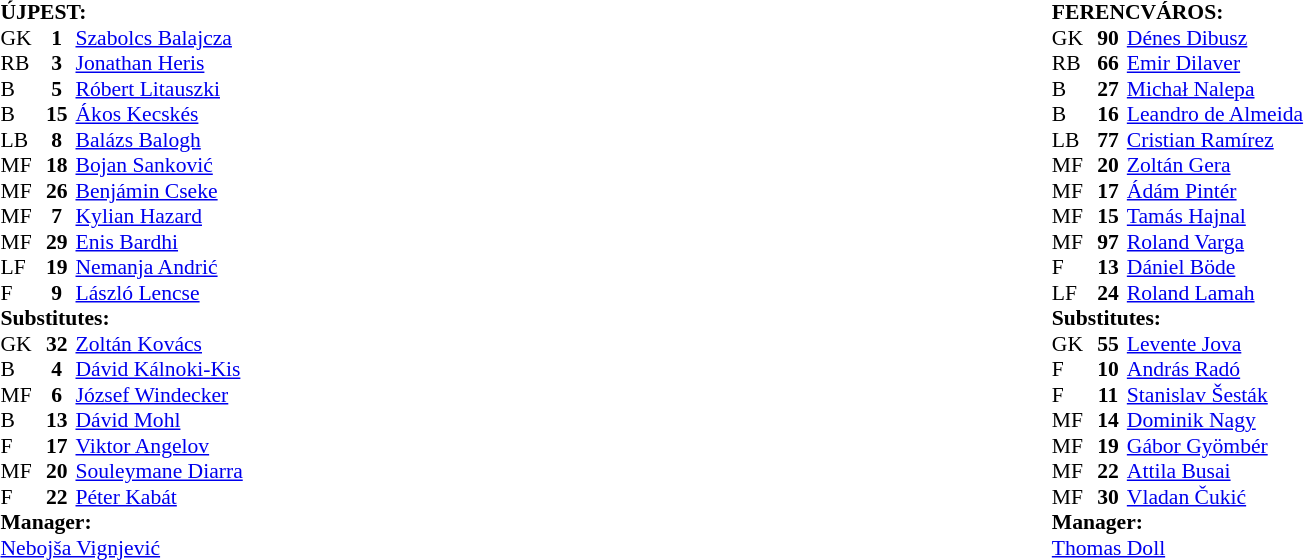<table width="100%">
<tr>
<td valign="top" width="50%"><br><table style="font-size: 90%" cellspacing="0" cellpadding="0">
<tr>
<td colspan=5><strong>ÚJPEST:</strong></td>
</tr>
<tr>
<th width=25></th>
<th width=25></th>
</tr>
<tr>
<td>GK</td>
<td align="center"><strong>1</strong></td>
<td> <a href='#'>Szabolcs Balajcza</a></td>
</tr>
<tr>
<td>RB</td>
<td align="center"><strong>3</strong></td>
<td> <a href='#'>Jonathan Heris</a></td>
</tr>
<tr>
<td>B</td>
<td align="center"><strong>5</strong></td>
<td> <a href='#'>Róbert Litauszki</a></td>
<td></td>
</tr>
<tr>
<td>B</td>
<td align="center"><strong>15</strong></td>
<td> <a href='#'>Ákos Kecskés</a></td>
</tr>
<tr>
<td>LB</td>
<td align="center"><strong>8</strong></td>
<td> <a href='#'>Balázs Balogh</a></td>
</tr>
<tr>
<td>MF</td>
<td align="center"><strong>18</strong></td>
<td> <a href='#'>Bojan Sanković</a></td>
</tr>
<tr>
<td>MF</td>
<td align="center"><strong>26</strong></td>
<td> <a href='#'>Benjámin Cseke</a></td>
</tr>
<tr>
<td>MF</td>
<td align="center"><strong>7</strong></td>
<td> <a href='#'>Kylian Hazard</a></td>
<td></td>
</tr>
<tr>
<td>MF</td>
<td align="center"><strong>29</strong></td>
<td> <a href='#'>Enis Bardhi</a></td>
<td></td>
</tr>
<tr>
<td>LF</td>
<td align="center"><strong>19</strong></td>
<td> <a href='#'>Nemanja Andrić</a></td>
<td></td>
</tr>
<tr>
<td>F</td>
<td align="center"><strong>9</strong></td>
<td> <a href='#'>László Lencse</a></td>
<td></td>
</tr>
<tr>
<td colspan=3><strong>Substitutes:</strong></td>
</tr>
<tr>
<td>GK</td>
<td align="center"><strong>32</strong></td>
<td> <a href='#'>Zoltán Kovács</a></td>
</tr>
<tr>
<td>B</td>
<td align="center"><strong>4</strong></td>
<td> <a href='#'>Dávid Kálnoki-Kis</a></td>
</tr>
<tr>
<td>MF</td>
<td align="center"><strong>6</strong></td>
<td> <a href='#'>József Windecker</a></td>
</tr>
<tr>
<td>B</td>
<td align="center"><strong>13</strong></td>
<td> <a href='#'>Dávid Mohl</a></td>
<td></td>
</tr>
<tr>
<td>F</td>
<td align="center"><strong>17</strong></td>
<td> <a href='#'>Viktor Angelov</a></td>
</tr>
<tr>
<td>MF</td>
<td align="center"><strong>20</strong></td>
<td> <a href='#'>Souleymane Diarra</a></td>
<td> </td>
</tr>
<tr>
<td>F</td>
<td align="center"><strong>22</strong></td>
<td> <a href='#'>Péter Kabát</a></td>
<td></td>
</tr>
<tr>
<td colspan=3><strong>Manager:</strong></td>
</tr>
<tr>
<td colspan=4> <a href='#'>Nebojša Vignjević</a></td>
</tr>
</table>
</td>
<td valign="top" width="40%"><br><table style="font-size: 90%" cellspacing="0" cellpadding="0">
<tr>
<td colspan=4><strong>FERENCVÁROS:</strong></td>
</tr>
<tr>
<th width="25"></th>
<th width="25"></th>
</tr>
<tr>
<td>GK</td>
<td align="center"><strong>90</strong></td>
<td> <a href='#'>Dénes Dibusz</a></td>
</tr>
<tr>
<td>RB</td>
<td align="center"><strong>66</strong></td>
<td> <a href='#'>Emir Dilaver</a></td>
</tr>
<tr>
<td>B</td>
<td align="center"><strong>27</strong></td>
<td> <a href='#'>Michał Nalepa</a></td>
<td></td>
</tr>
<tr>
<td>B</td>
<td align="center"><strong>16</strong></td>
<td> <a href='#'>Leandro de Almeida</a></td>
</tr>
<tr>
<td>LB</td>
<td align="center"><strong>77</strong></td>
<td> <a href='#'>Cristian Ramírez</a></td>
<td></td>
</tr>
<tr>
<td>MF</td>
<td align="center"><strong>20</strong></td>
<td> <a href='#'>Zoltán Gera</a></td>
<td></td>
</tr>
<tr>
<td>MF</td>
<td align="center"><strong>17</strong></td>
<td> <a href='#'>Ádám Pintér</a></td>
</tr>
<tr>
<td>MF</td>
<td align="center"><strong>15</strong></td>
<td> <a href='#'>Tamás Hajnal</a></td>
</tr>
<tr>
<td>MF</td>
<td align="center"><strong>97</strong></td>
<td> <a href='#'>Roland Varga</a></td>
<td></td>
</tr>
<tr>
<td>F</td>
<td align="center"><strong>13</strong></td>
<td> <a href='#'>Dániel Böde</a></td>
</tr>
<tr>
<td>LF</td>
<td align="center"><strong>24</strong></td>
<td> <a href='#'>Roland Lamah</a></td>
<td></td>
</tr>
<tr>
<td colspan=3><strong>Substitutes:</strong></td>
</tr>
<tr>
<td>GK</td>
<td align="center"><strong>55</strong></td>
<td> <a href='#'>Levente Jova</a></td>
</tr>
<tr>
<td>F</td>
<td align="center"><strong>10</strong></td>
<td> <a href='#'>András Radó</a></td>
<td></td>
</tr>
<tr>
<td>F</td>
<td align="center"><strong>11</strong></td>
<td> <a href='#'>Stanislav Šesták</a></td>
</tr>
<tr>
<td>MF</td>
<td align="center"><strong>14</strong></td>
<td> <a href='#'>Dominik Nagy</a></td>
</tr>
<tr>
<td>MF</td>
<td align="center"><strong>19</strong></td>
<td> <a href='#'>Gábor Gyömbér</a></td>
<td> </td>
</tr>
<tr>
<td>MF</td>
<td align="center"><strong>22</strong></td>
<td> <a href='#'>Attila Busai</a></td>
</tr>
<tr>
<td>MF</td>
<td align="center"><strong>30</strong></td>
<td> <a href='#'>Vladan Čukić</a></td>
<td></td>
</tr>
<tr>
<td colspan=3><strong>Manager:</strong></td>
</tr>
<tr>
<td colspan=4> <a href='#'>Thomas Doll</a></td>
</tr>
</table>
</td>
</tr>
</table>
